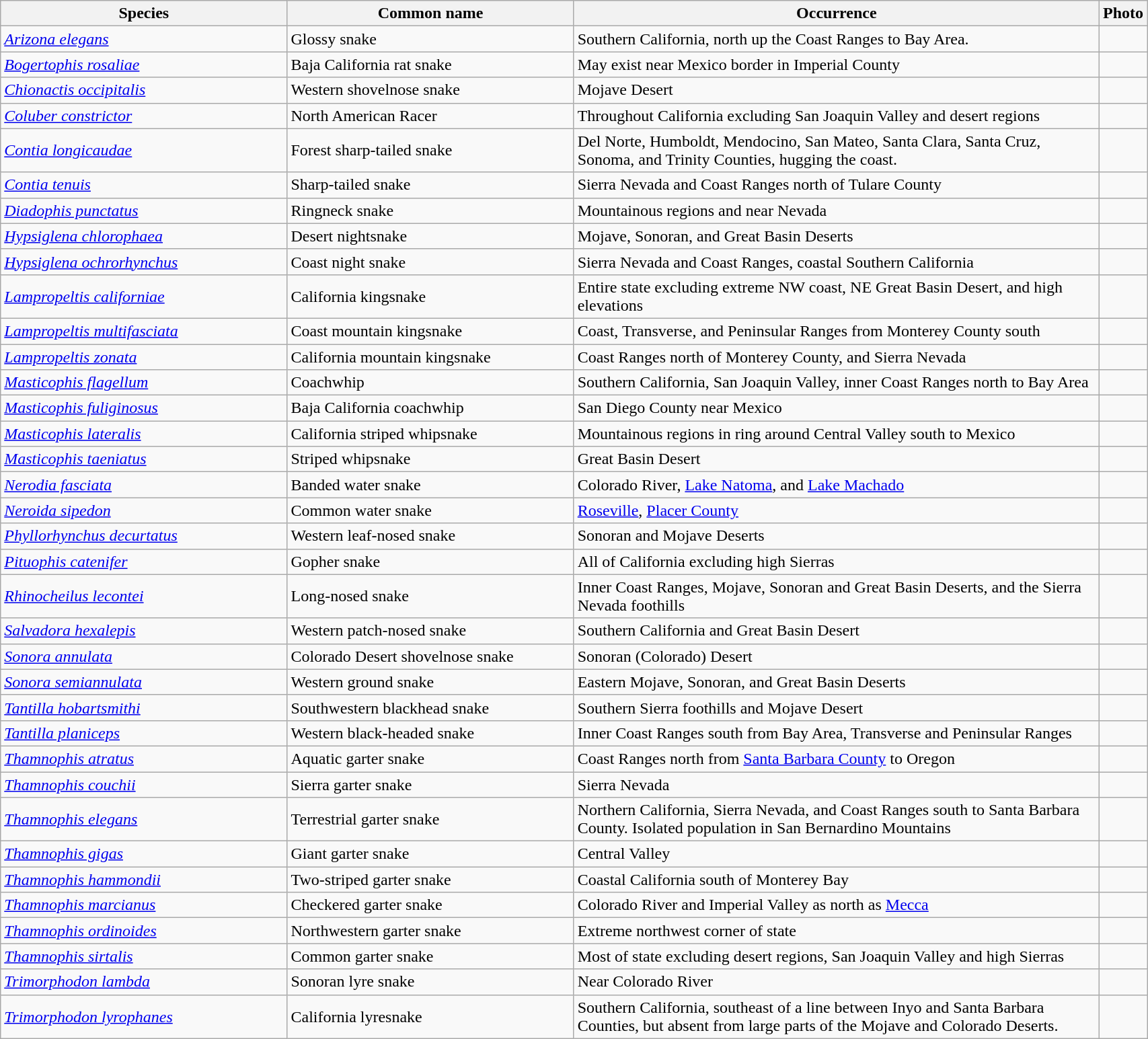<table width=90% class="wikitable">
<tr>
<th width=25%>Species</th>
<th width=25%>Common name</th>
<th>Occurrence</th>
<th>Photo</th>
</tr>
<tr>
<td><em><a href='#'>Arizona elegans</a></em></td>
<td>Glossy snake</td>
<td>Southern California, north up the Coast Ranges to Bay Area.</td>
<td></td>
</tr>
<tr>
<td><em><a href='#'>Bogertophis rosaliae</a></em></td>
<td>Baja California rat snake</td>
<td>May exist near Mexico border in Imperial County</td>
<td></td>
</tr>
<tr>
<td><em><a href='#'>Chionactis occipitalis</a></em></td>
<td>Western shovelnose snake</td>
<td>Mojave Desert</td>
<td></td>
</tr>
<tr>
<td><em><a href='#'>Coluber constrictor</a></em></td>
<td>North American Racer</td>
<td>Throughout California excluding San Joaquin Valley and desert regions</td>
<td></td>
</tr>
<tr>
<td><em><a href='#'>Contia longicaudae</a></em></td>
<td>Forest sharp-tailed snake</td>
<td>Del Norte, Humboldt, Mendocino, San Mateo, Santa Clara, Santa Cruz, Sonoma, and Trinity Counties, hugging the coast.</td>
<td></td>
</tr>
<tr>
<td><em><a href='#'>Contia tenuis</a></em></td>
<td>Sharp-tailed snake</td>
<td>Sierra Nevada and Coast Ranges north of Tulare County</td>
<td></td>
</tr>
<tr>
<td><em><a href='#'>Diadophis punctatus</a></em></td>
<td>Ringneck snake</td>
<td>Mountainous regions and near Nevada</td>
<td></td>
</tr>
<tr>
<td><em><a href='#'>Hypsiglena chlorophaea</a></em></td>
<td>Desert nightsnake</td>
<td>Mojave, Sonoran, and Great Basin Deserts</td>
<td></td>
</tr>
<tr>
<td><em><a href='#'>Hypsiglena ochrorhynchus</a></em></td>
<td>Coast night snake</td>
<td>Sierra Nevada and Coast Ranges, coastal Southern California</td>
<td></td>
</tr>
<tr>
<td><em><a href='#'>Lampropeltis californiae</a></em></td>
<td>California kingsnake</td>
<td>Entire state excluding extreme NW coast, NE Great Basin Desert, and high elevations</td>
<td></td>
</tr>
<tr>
<td><em><a href='#'>Lampropeltis multifasciata</a></em></td>
<td>Coast mountain kingsnake</td>
<td>Coast, Transverse, and Peninsular Ranges from Monterey County south</td>
<td></td>
</tr>
<tr>
<td><em><a href='#'>Lampropeltis zonata</a></em></td>
<td>California mountain kingsnake</td>
<td>Coast Ranges north of Monterey County, and Sierra Nevada</td>
<td></td>
</tr>
<tr>
<td><em><a href='#'>Masticophis flagellum</a></em></td>
<td>Coachwhip</td>
<td>Southern California, San Joaquin Valley, inner Coast Ranges north to Bay Area</td>
<td></td>
</tr>
<tr>
<td><em><a href='#'>Masticophis fuliginosus</a></em></td>
<td>Baja California coachwhip</td>
<td>San Diego County near Mexico</td>
<td></td>
</tr>
<tr>
<td><em><a href='#'>Masticophis lateralis</a></em></td>
<td>California striped whipsnake</td>
<td>Mountainous regions in ring around Central Valley south to Mexico</td>
<td></td>
</tr>
<tr>
<td><em><a href='#'>Masticophis taeniatus</a></em></td>
<td>Striped whipsnake</td>
<td>Great Basin Desert</td>
<td></td>
</tr>
<tr>
<td><em><a href='#'>Nerodia fasciata</a></em> </td>
<td>Banded water snake</td>
<td>Colorado River, <a href='#'>Lake Natoma</a>, and <a href='#'>Lake Machado</a></td>
<td></td>
</tr>
<tr>
<td><em><a href='#'>Neroida sipedon</a></em> </td>
<td>Common water snake</td>
<td><a href='#'>Roseville</a>, <a href='#'>Placer County</a></td>
<td></td>
</tr>
<tr>
<td><em><a href='#'>Phyllorhynchus decurtatus</a></em></td>
<td>Western leaf-nosed snake</td>
<td>Sonoran and Mojave Deserts</td>
<td></td>
</tr>
<tr>
<td><em><a href='#'>Pituophis catenifer</a></em></td>
<td>Gopher snake</td>
<td>All of California excluding high Sierras</td>
<td></td>
</tr>
<tr>
<td><em><a href='#'>Rhinocheilus lecontei</a></em></td>
<td>Long-nosed snake</td>
<td>Inner Coast Ranges, Mojave, Sonoran and Great Basin Deserts, and the Sierra Nevada foothills</td>
<td></td>
</tr>
<tr>
<td><em><a href='#'>Salvadora hexalepis</a></em></td>
<td>Western patch-nosed snake</td>
<td>Southern California and Great Basin Desert</td>
<td></td>
</tr>
<tr>
<td><em><a href='#'>Sonora annulata</a></em></td>
<td>Colorado Desert shovelnose snake</td>
<td>Sonoran (Colorado) Desert</td>
<td></td>
</tr>
<tr>
<td><em><a href='#'>Sonora semiannulata</a></em></td>
<td>Western ground snake</td>
<td>Eastern Mojave, Sonoran, and Great Basin Deserts</td>
<td></td>
</tr>
<tr>
<td><em><a href='#'>Tantilla hobartsmithi</a></em></td>
<td>Southwestern blackhead snake</td>
<td>Southern Sierra foothills and Mojave Desert</td>
<td></td>
</tr>
<tr>
<td><em><a href='#'>Tantilla planiceps</a></em></td>
<td>Western black-headed snake</td>
<td>Inner Coast Ranges south from Bay Area, Transverse and Peninsular Ranges</td>
<td></td>
</tr>
<tr>
<td><em><a href='#'>Thamnophis atratus</a></em></td>
<td>Aquatic garter snake</td>
<td>Coast Ranges north from <a href='#'>Santa Barbara County</a> to Oregon</td>
<td></td>
</tr>
<tr>
<td><em><a href='#'>Thamnophis couchii</a></em></td>
<td>Sierra garter snake</td>
<td>Sierra Nevada</td>
<td></td>
</tr>
<tr>
<td><em><a href='#'>Thamnophis elegans</a></em></td>
<td>Terrestrial garter snake</td>
<td>Northern California, Sierra Nevada, and Coast Ranges south to Santa Barbara County. Isolated population in San Bernardino Mountains</td>
<td></td>
</tr>
<tr>
<td><em><a href='#'>Thamnophis gigas</a></em></td>
<td>Giant garter snake</td>
<td>Central Valley</td>
<td></td>
</tr>
<tr>
<td><em><a href='#'>Thamnophis hammondii</a></em></td>
<td>Two-striped garter snake</td>
<td>Coastal California south of Monterey Bay</td>
<td></td>
</tr>
<tr>
<td><em><a href='#'>Thamnophis marcianus</a></em></td>
<td>Checkered garter snake</td>
<td>Colorado River and Imperial Valley as north as <a href='#'>Mecca</a></td>
<td></td>
</tr>
<tr>
<td><em><a href='#'>Thamnophis ordinoides</a></em></td>
<td>Northwestern garter snake</td>
<td>Extreme northwest corner of state</td>
<td></td>
</tr>
<tr>
<td><em><a href='#'>Thamnophis sirtalis</a></em></td>
<td>Common garter snake</td>
<td>Most of state excluding desert regions, San Joaquin Valley and high Sierras</td>
<td></td>
</tr>
<tr>
<td><em><a href='#'>Trimorphodon lambda</a></em></td>
<td>Sonoran lyre snake</td>
<td>Near Colorado River</td>
<td></td>
</tr>
<tr>
<td><em><a href='#'>Trimorphodon lyrophanes</a></em></td>
<td>California lyresnake</td>
<td>Southern California, southeast of a line between Inyo and Santa Barbara Counties, but absent from large parts of the Mojave and Colorado Deserts.</td>
<td></td>
</tr>
</table>
